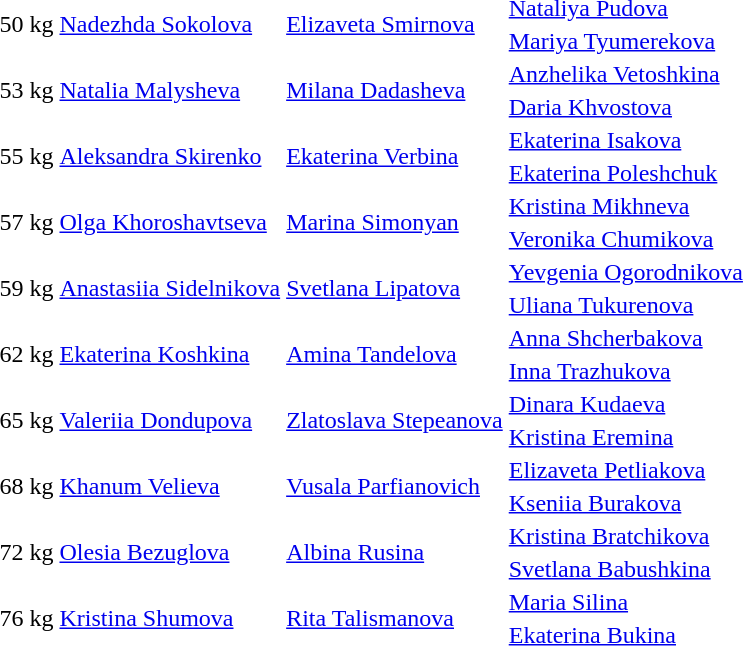<table>
<tr>
<td rowspan=2>50 kg<br></td>
<td rowspan=2> <a href='#'>Nadezhda Sokolova</a></td>
<td rowspan=2> <a href='#'>Elizaveta Smirnova</a></td>
<td> <a href='#'>Nataliya Pudova</a></td>
</tr>
<tr>
<td> <a href='#'>Mariya Tyumerekova</a></td>
</tr>
<tr>
<td rowspan=2>53 kg<br></td>
<td rowspan=2> <a href='#'>Natalia Malysheva</a></td>
<td rowspan=2> <a href='#'>Milana Dadasheva</a></td>
<td> <a href='#'>Anzhelika Vetoshkina</a></td>
</tr>
<tr>
<td> <a href='#'>Daria Khvostova</a></td>
</tr>
<tr>
<td rowspan=2>55 kg<br></td>
<td rowspan=2> <a href='#'>Aleksandra Skirenko</a></td>
<td rowspan=2> <a href='#'>Ekaterina Verbina</a></td>
<td> <a href='#'>Ekaterina Isakova</a></td>
</tr>
<tr>
<td> <a href='#'>Ekaterina Poleshchuk</a></td>
</tr>
<tr>
<td rowspan=2>57 kg<br></td>
<td rowspan=2> <a href='#'>Olga Khoroshavtseva</a></td>
<td rowspan=2> <a href='#'>Marina Simonyan</a></td>
<td> <a href='#'>Kristina Mikhneva</a></td>
</tr>
<tr>
<td> <a href='#'>Veronika Chumikova</a></td>
</tr>
<tr>
<td rowspan=2>59 kg<br></td>
<td rowspan=2> <a href='#'>Anastasiia Sidelnikova</a></td>
<td rowspan=2> <a href='#'>Svetlana Lipatova</a></td>
<td> <a href='#'>Yevgenia Ogorodnikova</a></td>
</tr>
<tr>
<td> <a href='#'>Uliana Tukurenova</a></td>
</tr>
<tr>
<td rowspan=2>62 kg<br></td>
<td rowspan=2> <a href='#'>Ekaterina Koshkina</a></td>
<td rowspan=2> <a href='#'>Amina Tandelova</a></td>
<td> <a href='#'>Anna Shcherbakova</a></td>
</tr>
<tr>
<td> <a href='#'>Inna Trazhukova</a></td>
</tr>
<tr>
<td rowspan=2>65 kg<br></td>
<td rowspan=2> <a href='#'>Valeriia Dondupova</a></td>
<td rowspan=2> <a href='#'>Zlatoslava Stepeanova</a></td>
<td> <a href='#'>Dinara Kudaeva</a></td>
</tr>
<tr>
<td> <a href='#'>Kristina Eremina</a></td>
</tr>
<tr>
<td rowspan=2>68 kg<br></td>
<td rowspan=2> <a href='#'>Khanum Velieva</a></td>
<td rowspan=2> <a href='#'>Vusala Parfianovich</a></td>
<td> <a href='#'>Elizaveta Petliakova</a></td>
</tr>
<tr>
<td> <a href='#'>Kseniia Burakova</a></td>
</tr>
<tr>
<td rowspan=2>72 kg<br></td>
<td rowspan=2> <a href='#'>Olesia Bezuglova</a></td>
<td rowspan=2> <a href='#'>Albina Rusina</a></td>
<td> <a href='#'>Kristina Bratchikova</a></td>
</tr>
<tr>
<td> <a href='#'>Svetlana Babushkina</a></td>
</tr>
<tr>
<td rowspan=2>76 kg<br></td>
<td rowspan=2> <a href='#'>Kristina Shumova</a></td>
<td rowspan=2> <a href='#'>Rita Talismanova</a></td>
<td> <a href='#'>Maria Silina</a></td>
</tr>
<tr>
<td> <a href='#'>Ekaterina Bukina</a></td>
</tr>
</table>
